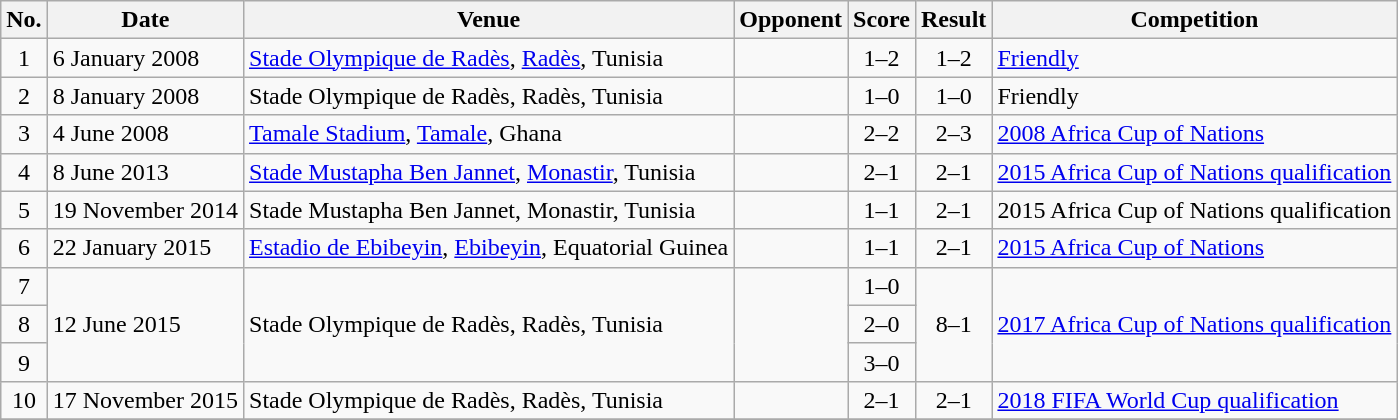<table class="wikitable sortable">
<tr>
<th scope="col">No.</th>
<th scope="col">Date</th>
<th scope="col">Venue</th>
<th scope="col">Opponent</th>
<th scope="col">Score</th>
<th scope="col">Result</th>
<th scope="col">Competition</th>
</tr>
<tr>
<td style="text-align:center">1</td>
<td>6 January 2008</td>
<td><a href='#'>Stade Olympique de Radès</a>, <a href='#'>Radès</a>, Tunisia</td>
<td></td>
<td style="text-align:center">1–2</td>
<td style="text-align:center">1–2</td>
<td><a href='#'>Friendly</a></td>
</tr>
<tr>
<td style="text-align:center">2</td>
<td>8 January 2008</td>
<td>Stade Olympique de Radès, Radès, Tunisia</td>
<td></td>
<td style="text-align:center">1–0</td>
<td style="text-align:center">1–0</td>
<td>Friendly</td>
</tr>
<tr>
<td style="text-align:center">3</td>
<td>4 June 2008</td>
<td><a href='#'>Tamale Stadium</a>, <a href='#'>Tamale</a>, Ghana</td>
<td></td>
<td style="text-align:center">2–2</td>
<td style="text-align:center">2–3</td>
<td><a href='#'>2008 Africa Cup of Nations</a></td>
</tr>
<tr>
<td style="text-align:center">4</td>
<td>8 June 2013</td>
<td><a href='#'>Stade Mustapha Ben Jannet</a>, <a href='#'>Monastir</a>, Tunisia</td>
<td></td>
<td style="text-align:center">2–1</td>
<td style="text-align:center">2–1</td>
<td><a href='#'>2015 Africa Cup of Nations qualification</a></td>
</tr>
<tr>
<td style="text-align:center">5</td>
<td>19 November 2014</td>
<td>Stade Mustapha Ben Jannet, Monastir, Tunisia</td>
<td></td>
<td style="text-align:center">1–1</td>
<td style="text-align:center">2–1</td>
<td>2015 Africa Cup of Nations qualification</td>
</tr>
<tr>
<td style="text-align:center">6</td>
<td>22 January 2015</td>
<td><a href='#'>Estadio de Ebibeyin</a>, <a href='#'>Ebibeyin</a>, Equatorial Guinea</td>
<td></td>
<td style="text-align:center">1–1</td>
<td style="text-align:center">2–1</td>
<td><a href='#'>2015 Africa Cup of Nations</a></td>
</tr>
<tr>
<td style="text-align:center">7</td>
<td rowspan="3">12 June 2015</td>
<td rowspan="3">Stade Olympique de Radès, Radès, Tunisia</td>
<td rowspan="3"></td>
<td style="text-align:center">1–0</td>
<td rowspan="3" style="text-align:center">8–1</td>
<td rowspan="3"><a href='#'>2017 Africa Cup of Nations qualification</a></td>
</tr>
<tr>
<td style="text-align:center">8</td>
<td style="text-align:center">2–0</td>
</tr>
<tr>
<td style="text-align:center">9</td>
<td style="text-align:center">3–0</td>
</tr>
<tr>
<td style="text-align:center">10</td>
<td>17 November 2015</td>
<td>Stade Olympique de Radès, Radès, Tunisia</td>
<td></td>
<td style="text-align:center">2–1</td>
<td style="text-align:center">2–1</td>
<td><a href='#'>2018 FIFA World Cup qualification</a></td>
</tr>
<tr>
</tr>
</table>
